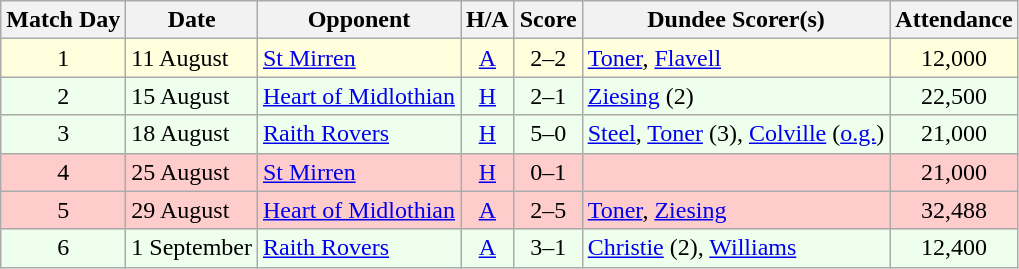<table class="wikitable" style="text-align:center">
<tr>
<th>Match Day</th>
<th>Date</th>
<th>Opponent</th>
<th>H/A</th>
<th>Score</th>
<th>Dundee Scorer(s)</th>
<th>Attendance</th>
</tr>
<tr bgcolor="#FFFFDD">
<td>1</td>
<td align="left">11 August</td>
<td align="left"><a href='#'>St Mirren</a></td>
<td><a href='#'>A</a></td>
<td>2–2</td>
<td align="left"><a href='#'>Toner</a>, <a href='#'>Flavell</a></td>
<td>12,000</td>
</tr>
<tr bgcolor="#EEFFEE">
<td>2</td>
<td align="left">15 August</td>
<td align="left"><a href='#'>Heart of Midlothian</a></td>
<td><a href='#'>H</a></td>
<td>2–1</td>
<td align="left"><a href='#'>Ziesing</a> (2)</td>
<td>22,500</td>
</tr>
<tr bgcolor="#EEFFEE">
<td>3</td>
<td align="left">18 August</td>
<td align="left"><a href='#'>Raith Rovers</a></td>
<td><a href='#'>H</a></td>
<td>5–0</td>
<td align="left"><a href='#'>Steel</a>, <a href='#'>Toner</a> (3), <a href='#'>Colville</a> (<a href='#'>o.g.</a>)</td>
<td>21,000</td>
</tr>
<tr bgcolor="#FFCCCC">
<td>4</td>
<td align="left">25 August</td>
<td align="left"><a href='#'>St Mirren</a></td>
<td><a href='#'>H</a></td>
<td>0–1</td>
<td align="left"></td>
<td>21,000</td>
</tr>
<tr bgcolor="#FFCCCC">
<td>5</td>
<td align="left">29 August</td>
<td align="left"><a href='#'>Heart of Midlothian</a></td>
<td><a href='#'>A</a></td>
<td>2–5</td>
<td align="left"><a href='#'>Toner</a>, <a href='#'>Ziesing</a></td>
<td>32,488</td>
</tr>
<tr bgcolor="#EEFFEE">
<td>6</td>
<td align="left">1 September</td>
<td align="left"><a href='#'>Raith Rovers</a></td>
<td><a href='#'>A</a></td>
<td>3–1</td>
<td align="left"><a href='#'>Christie</a> (2), <a href='#'>Williams</a></td>
<td>12,400</td>
</tr>
</table>
